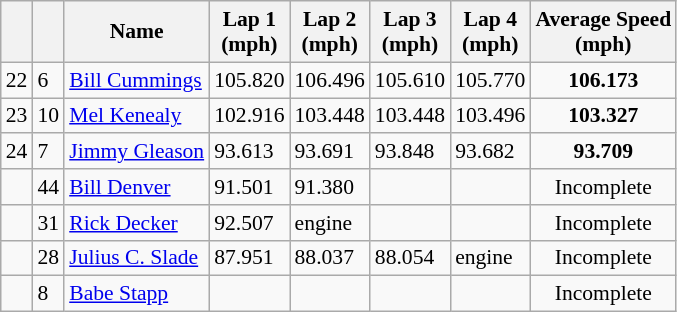<table class="wikitable" style="font-size: 90%;">
<tr align="center">
<th></th>
<th></th>
<th>Name</th>
<th>Lap 1<br>(mph)</th>
<th>Lap 2<br>(mph)</th>
<th>Lap 3<br>(mph)</th>
<th>Lap 4<br>(mph)</th>
<th>Average Speed<br>(mph)</th>
</tr>
<tr>
<td>22</td>
<td>6</td>
<td> <a href='#'>Bill Cummings</a> <strong></strong></td>
<td>105.820</td>
<td>106.496</td>
<td>105.610</td>
<td>105.770</td>
<td align=center><strong>106.173</strong></td>
</tr>
<tr>
<td>23</td>
<td>10</td>
<td> <a href='#'>Mel Kenealy</a> <strong></strong></td>
<td>102.916</td>
<td>103.448</td>
<td>103.448</td>
<td>103.496</td>
<td align=center><strong>103.327</strong></td>
</tr>
<tr>
<td>24</td>
<td>7</td>
<td> <a href='#'>Jimmy Gleason</a></td>
<td>93.613</td>
<td>93.691</td>
<td>93.848</td>
<td>93.682</td>
<td align=center><strong>93.709</strong></td>
</tr>
<tr>
<td> </td>
<td>44</td>
<td> <a href='#'>Bill Denver</a> <strong></strong></td>
<td>91.501</td>
<td>91.380</td>
<td></td>
<td></td>
<td align=center>Incomplete</td>
</tr>
<tr>
<td> </td>
<td>31</td>
<td> <a href='#'>Rick Decker</a></td>
<td>92.507</td>
<td>engine</td>
<td> </td>
<td> </td>
<td align=center>Incomplete</td>
</tr>
<tr>
<td> </td>
<td>28</td>
<td> <a href='#'>Julius C. Slade</a> <strong></strong></td>
<td>87.951</td>
<td>88.037</td>
<td>88.054</td>
<td>engine</td>
<td align=center>Incomplete</td>
</tr>
<tr>
<td> </td>
<td>8</td>
<td> <a href='#'>Babe Stapp</a></td>
<td> </td>
<td> </td>
<td> </td>
<td> </td>
<td align=center>Incomplete</td>
</tr>
</table>
